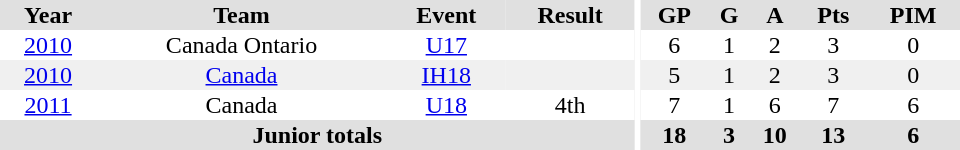<table border="0" cellpadding="1" cellspacing="0" ID="Table3" style="text-align:center; width:40em">
<tr ALIGN="center" bgcolor="#e0e0e0">
<th>Year</th>
<th>Team</th>
<th>Event</th>
<th>Result</th>
<th rowspan="99" bgcolor="#ffffff"></th>
<th>GP</th>
<th>G</th>
<th>A</th>
<th>Pts</th>
<th>PIM</th>
</tr>
<tr>
<td><a href='#'>2010</a></td>
<td>Canada Ontario</td>
<td><a href='#'>U17</a></td>
<td></td>
<td>6</td>
<td>1</td>
<td>2</td>
<td>3</td>
<td>0</td>
</tr>
<tr bgcolor="#f0f0f0">
<td><a href='#'>2010</a></td>
<td><a href='#'>Canada</a></td>
<td><a href='#'>IH18</a></td>
<td></td>
<td>5</td>
<td>1</td>
<td>2</td>
<td>3</td>
<td>0</td>
</tr>
<tr>
<td><a href='#'>2011</a></td>
<td>Canada</td>
<td><a href='#'>U18</a></td>
<td>4th</td>
<td>7</td>
<td>1</td>
<td>6</td>
<td>7</td>
<td>6</td>
</tr>
<tr bgcolor="#e0e0e0">
<th colspan="4">Junior totals</th>
<th>18</th>
<th>3</th>
<th>10</th>
<th>13</th>
<th>6</th>
</tr>
</table>
